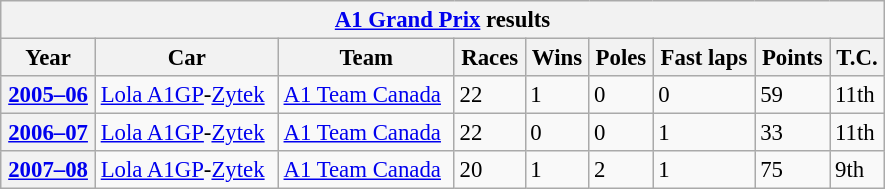<table class="wikitable collapsible" style="font-size:95%; width:590px">
<tr>
<th colspan=9><a href='#'>A1 Grand Prix</a> results</th>
</tr>
<tr>
<th>Year</th>
<th>Car</th>
<th>Team</th>
<th>Races</th>
<th>Wins</th>
<th>Poles</th>
<th>Fast laps</th>
<th>Points</th>
<th>T.C.</th>
</tr>
<tr>
<th><strong><a href='#'>2005–06</a></strong></th>
<td><a href='#'>Lola A1GP</a>-<a href='#'>Zytek</a></td>
<td> <a href='#'>A1 Team Canada</a></td>
<td>22</td>
<td>1</td>
<td>0</td>
<td>0</td>
<td>59</td>
<td>11th</td>
</tr>
<tr>
<th><strong><a href='#'>2006–07</a></strong></th>
<td><a href='#'>Lola A1GP</a>-<a href='#'>Zytek</a></td>
<td> <a href='#'>A1 Team Canada</a></td>
<td>22</td>
<td>0</td>
<td>0</td>
<td>1</td>
<td>33</td>
<td>11th</td>
</tr>
<tr>
<th><strong><a href='#'>2007–08</a></strong></th>
<td><a href='#'>Lola A1GP</a>-<a href='#'>Zytek</a></td>
<td> <a href='#'>A1 Team Canada</a></td>
<td>20</td>
<td>1</td>
<td>2</td>
<td>1</td>
<td>75</td>
<td>9th</td>
</tr>
</table>
